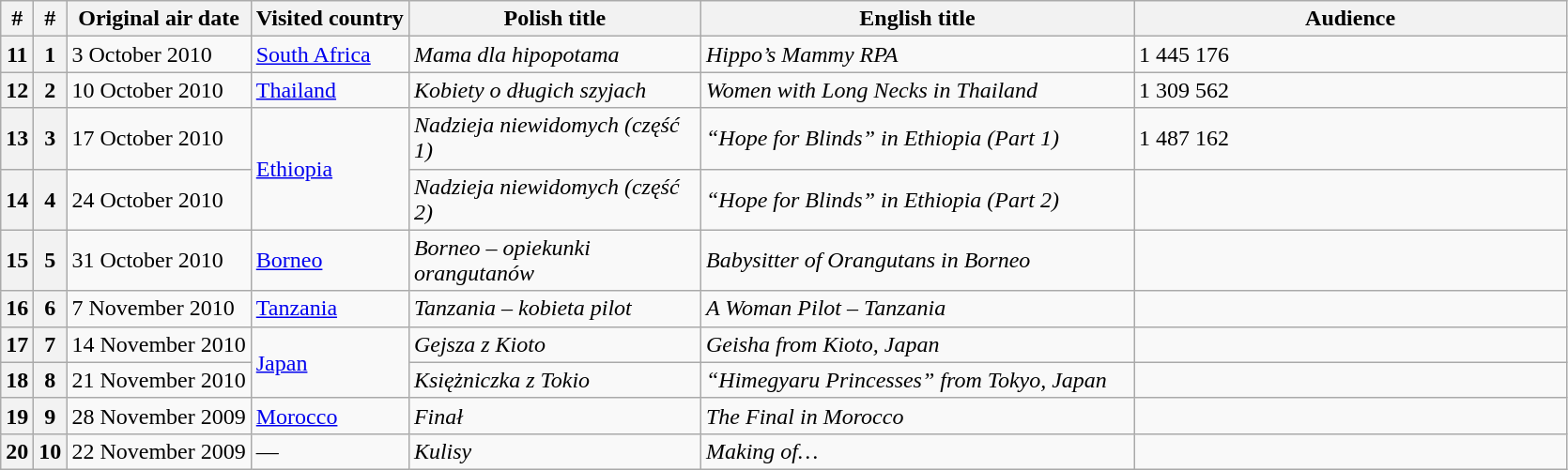<table class="wikitable" border="1">
<tr>
<th>#</th>
<th>#</th>
<th>Original air date</th>
<th>Visited country</th>
<th width="200px">Polish title</th>
<th width="300px">English title</th>
<th width="300px">Audience</th>
</tr>
<tr>
<th>11</th>
<th>1</th>
<td>3 October 2010</td>
<td><a href='#'>South Africa</a></td>
<td><em>Mama dla hipopotama</em></td>
<td><em>Hippo’s Mammy RPA</em></td>
<td>1 445 176</td>
</tr>
<tr>
<th>12</th>
<th>2</th>
<td>10 October 2010</td>
<td><a href='#'>Thailand</a></td>
<td><em>Kobiety o długich szyjach</em></td>
<td><em>Women with Long Necks in Thailand</em></td>
<td>1 309 562</td>
</tr>
<tr>
<th>13</th>
<th>3</th>
<td>17 October 2010</td>
<td rowspan="2"><a href='#'>Ethiopia</a></td>
<td><em>Nadzieja niewidomych (część 1)</em></td>
<td><em>“Hope for Blinds” in Ethiopia (Part 1)</em></td>
<td>1 487 162</td>
</tr>
<tr>
<th>14</th>
<th>4</th>
<td>24 October 2010</td>
<td><em>Nadzieja niewidomych (część 2)</em></td>
<td><em>“Hope for Blinds” in Ethiopia (Part 2)</em></td>
<td></td>
</tr>
<tr>
<th>15</th>
<th>5</th>
<td>31 October 2010</td>
<td><a href='#'>Borneo</a></td>
<td><em>Borneo – opiekunki orangutanów</em></td>
<td><em>Babysitter of Orangutans in Borneo</em></td>
<td></td>
</tr>
<tr>
<th>16</th>
<th>6</th>
<td>7 November 2010</td>
<td><a href='#'>Tanzania</a></td>
<td><em>Tanzania – kobieta pilot</em></td>
<td><em>A Woman Pilot – Tanzania</em></td>
<td></td>
</tr>
<tr>
<th>17</th>
<th>7</th>
<td>14 November 2010</td>
<td rowspan="2"><a href='#'>Japan</a></td>
<td><em>Gejsza z Kioto</em></td>
<td><em>Geisha from Kioto, Japan</em></td>
<td></td>
</tr>
<tr>
<th>18</th>
<th>8</th>
<td>21 November 2010</td>
<td><em>Księżniczka z Tokio</em></td>
<td><em>“Himegyaru Princesses” from Tokyo, Japan</em></td>
<td></td>
</tr>
<tr>
<th>19</th>
<th>9</th>
<td>28 November 2009</td>
<td><a href='#'>Morocco</a></td>
<td><em>Finał</em></td>
<td><em>The Final in Morocco</em></td>
<td></td>
</tr>
<tr>
<th>20</th>
<th>10</th>
<td>22 November 2009</td>
<td>—</td>
<td><em>Kulisy</em></td>
<td><em>Making of…</em></td>
<td></td>
</tr>
</table>
